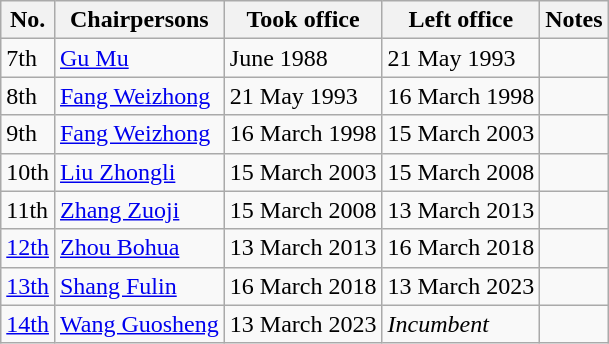<table class="wikitable">
<tr>
<th>No.</th>
<th>Chairpersons</th>
<th>Took office</th>
<th>Left office</th>
<th>Notes</th>
</tr>
<tr>
<td>7th</td>
<td><a href='#'>Gu Mu</a></td>
<td>June 1988</td>
<td>21 May 1993</td>
<td></td>
</tr>
<tr>
<td>8th</td>
<td><a href='#'>Fang Weizhong</a></td>
<td>21 May 1993</td>
<td>16 March 1998</td>
<td></td>
</tr>
<tr>
<td>9th</td>
<td><a href='#'>Fang Weizhong</a></td>
<td>16 March 1998</td>
<td>15 March 2003</td>
<td></td>
</tr>
<tr>
<td>10th</td>
<td><a href='#'>Liu Zhongli</a></td>
<td>15 March 2003</td>
<td>15 March 2008</td>
<td></td>
</tr>
<tr>
<td>11th</td>
<td><a href='#'>Zhang Zuoji</a></td>
<td>15 March 2008</td>
<td>13 March 2013</td>
<td></td>
</tr>
<tr>
<td><a href='#'>12th</a></td>
<td><a href='#'>Zhou Bohua</a></td>
<td>13 March 2013</td>
<td>16 March 2018</td>
<td></td>
</tr>
<tr>
<td><a href='#'>13th</a></td>
<td><a href='#'>Shang Fulin</a></td>
<td>16 March 2018</td>
<td>13 March 2023</td>
<td></td>
</tr>
<tr>
<td><a href='#'>14th</a></td>
<td><a href='#'>Wang Guosheng</a></td>
<td>13 March 2023</td>
<td><em>Incumbent</em></td>
<td></td>
</tr>
</table>
